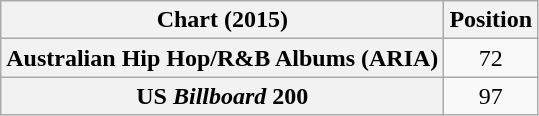<table class="wikitable sortable plainrowheaders" style="text-align:center">
<tr>
<th scope="col">Chart (2015)</th>
<th scope="col">Position</th>
</tr>
<tr>
<th scope="row">Australian Hip Hop/R&B Albums (ARIA)</th>
<td>72</td>
</tr>
<tr>
<th scope="row">US <em>Billboard</em> 200</th>
<td>97</td>
</tr>
</table>
